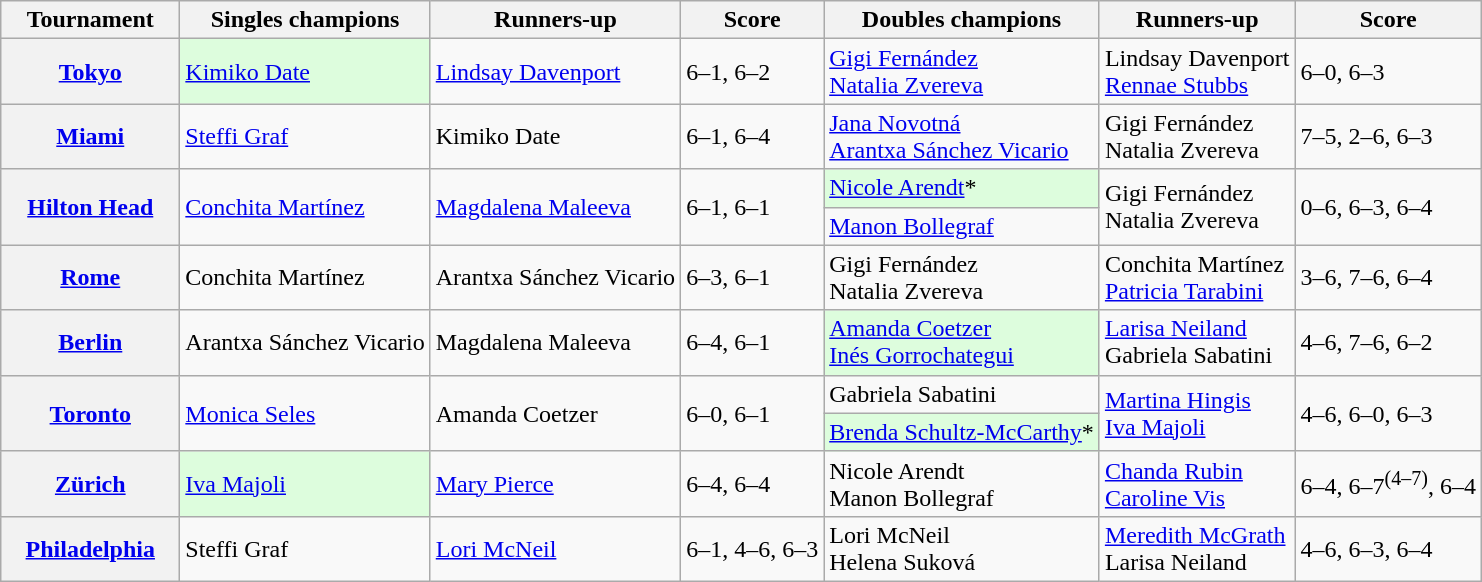<table class="wikitable plainrowheaders">
<tr>
<th scope="col" style="min-width:7em">Tournament</th>
<th scope="col">Singles champions</th>
<th scope="col">Runners-up</th>
<th scope="col">Score</th>
<th scope="col">Doubles champions</th>
<th scope="col">Runners-up</th>
<th scope="col">Score</th>
</tr>
<tr>
<th scope="row"><strong><a href='#'>Tokyo</a></strong><br></th>
<td style="background:#ddfddd"> <a href='#'>Kimiko Date</a></td>
<td> <a href='#'>Lindsay Davenport</a></td>
<td>6–1, 6–2</td>
<td> <a href='#'>Gigi Fernández</a> <br>  <a href='#'>Natalia Zvereva</a></td>
<td> Lindsay Davenport <br>  <a href='#'>Rennae Stubbs</a></td>
<td>6–0, 6–3</td>
</tr>
<tr>
<th scope="row"><strong><a href='#'>Miami</a></strong><br></th>
<td> <a href='#'>Steffi Graf</a></td>
<td> Kimiko Date</td>
<td>6–1, 6–4</td>
<td> <a href='#'>Jana Novotná</a> <br>  <a href='#'>Arantxa Sánchez Vicario</a></td>
<td> Gigi Fernández <br>  Natalia Zvereva</td>
<td>7–5, 2–6, 6–3</td>
</tr>
<tr>
<th scope="row" rowspan=2><strong><a href='#'>Hilton Head</a></strong><br></th>
<td rowspan="2"> <a href='#'>Conchita Martínez</a></td>
<td rowspan="2"> <a href='#'>Magdalena Maleeva</a></td>
<td rowspan="2">6–1, 6–1</td>
<td style="background:#ddfddd"> <a href='#'>Nicole Arendt</a>*</td>
<td rowspan="2"> Gigi Fernández <br>  Natalia Zvereva</td>
<td rowspan="2">0–6, 6–3, 6–4</td>
</tr>
<tr>
<td> <a href='#'>Manon Bollegraf</a></td>
</tr>
<tr>
<th scope="row"><strong><a href='#'>Rome</a></strong><br></th>
<td> Conchita Martínez</td>
<td> Arantxa Sánchez Vicario</td>
<td>6–3, 6–1</td>
<td> Gigi Fernández <br>  Natalia Zvereva</td>
<td> Conchita Martínez <br>  <a href='#'>Patricia Tarabini</a></td>
<td>3–6, 7–6, 6–4</td>
</tr>
<tr>
<th scope="row"><strong><a href='#'>Berlin</a></strong><br></th>
<td> Arantxa Sánchez Vicario</td>
<td> Magdalena Maleeva</td>
<td>6–4, 6–1</td>
<td style="background:#ddfddd"> <a href='#'>Amanda Coetzer</a> <br>  <a href='#'>Inés Gorrochategui</a></td>
<td> <a href='#'>Larisa Neiland</a> <br>  Gabriela Sabatini</td>
<td>4–6, 7–6, 6–2</td>
</tr>
<tr>
<th scope="row" rowspan=2><strong><a href='#'>Toronto</a></strong><br></th>
<td rowspan="2"> <a href='#'>Monica Seles</a></td>
<td rowspan="2"> Amanda Coetzer</td>
<td rowspan="2">6–0, 6–1</td>
<td> Gabriela Sabatini</td>
<td rowspan="2"> <a href='#'>Martina Hingis</a> <br>  <a href='#'>Iva Majoli</a></td>
<td rowspan="2">4–6, 6–0, 6–3</td>
</tr>
<tr>
<td style="background:#ddfddd"> <a href='#'>Brenda Schultz-McCarthy</a>*</td>
</tr>
<tr>
<th scope="row"><strong><a href='#'>Zürich</a></strong><br></th>
<td style="background:#ddfddd"> <a href='#'>Iva Majoli</a></td>
<td> <a href='#'>Mary Pierce</a></td>
<td>6–4, 6–4</td>
<td> Nicole Arendt <br>  Manon Bollegraf</td>
<td> <a href='#'>Chanda Rubin</a> <br>  <a href='#'>Caroline Vis</a></td>
<td>6–4, 6–7<sup>(4–7)</sup>, 6–4</td>
</tr>
<tr>
<th scope="row"><strong><a href='#'>Philadelphia</a></strong><br></th>
<td> Steffi Graf</td>
<td> <a href='#'>Lori McNeil</a></td>
<td>6–1, 4–6, 6–3</td>
<td> Lori McNeil <br>  Helena Suková</td>
<td> <a href='#'>Meredith McGrath</a> <br>  Larisa Neiland</td>
<td>4–6, 6–3, 6–4</td>
</tr>
</table>
